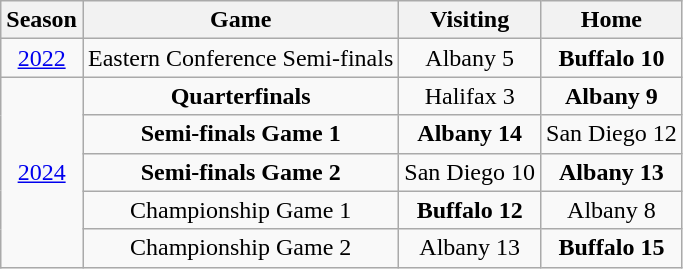<table class="wikitable">
<tr>
<th>Season</th>
<th>Game</th>
<th>Visiting</th>
<th>Home</th>
</tr>
<tr align=center>
<td><a href='#'>2022</a></td>
<td>Eastern Conference Semi-finals</td>
<td>Albany 5</td>
<td><strong>Buffalo 10</strong></td>
</tr>
<tr align=center>
<td rowspan="5"><a href='#'>2024</a></td>
<td><strong>Quarterfinals</strong></td>
<td>Halifax 3</td>
<td><strong>Albany 9</strong></td>
</tr>
<tr align=center>
<td><strong>Semi-finals Game 1</strong></td>
<td><strong>Albany 14</strong></td>
<td>San Diego 12</td>
</tr>
<tr align=center>
<td><strong>Semi-finals Game 2</strong></td>
<td>San Diego 10</td>
<td><strong>Albany 13</strong></td>
</tr>
<tr align=center>
<td>Championship Game 1</td>
<td><strong>Buffalo 12</strong></td>
<td>Albany 8</td>
</tr>
<tr align=center>
<td>Championship Game 2</td>
<td>Albany 13</td>
<td><strong>Buffalo 15</strong></td>
</tr>
</table>
